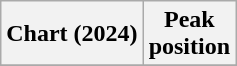<table class="wikitable plainrowheaders" style="text-align:center">
<tr>
<th scope="col">Chart (2024)</th>
<th scope="col">Peak<br>position</th>
</tr>
<tr>
</tr>
</table>
